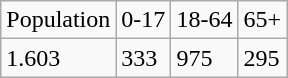<table class="wikitable">
<tr>
<td>Population</td>
<td>0-17</td>
<td>18-64</td>
<td>65+</td>
</tr>
<tr>
<td>1.603</td>
<td>333</td>
<td>975</td>
<td>295</td>
</tr>
</table>
